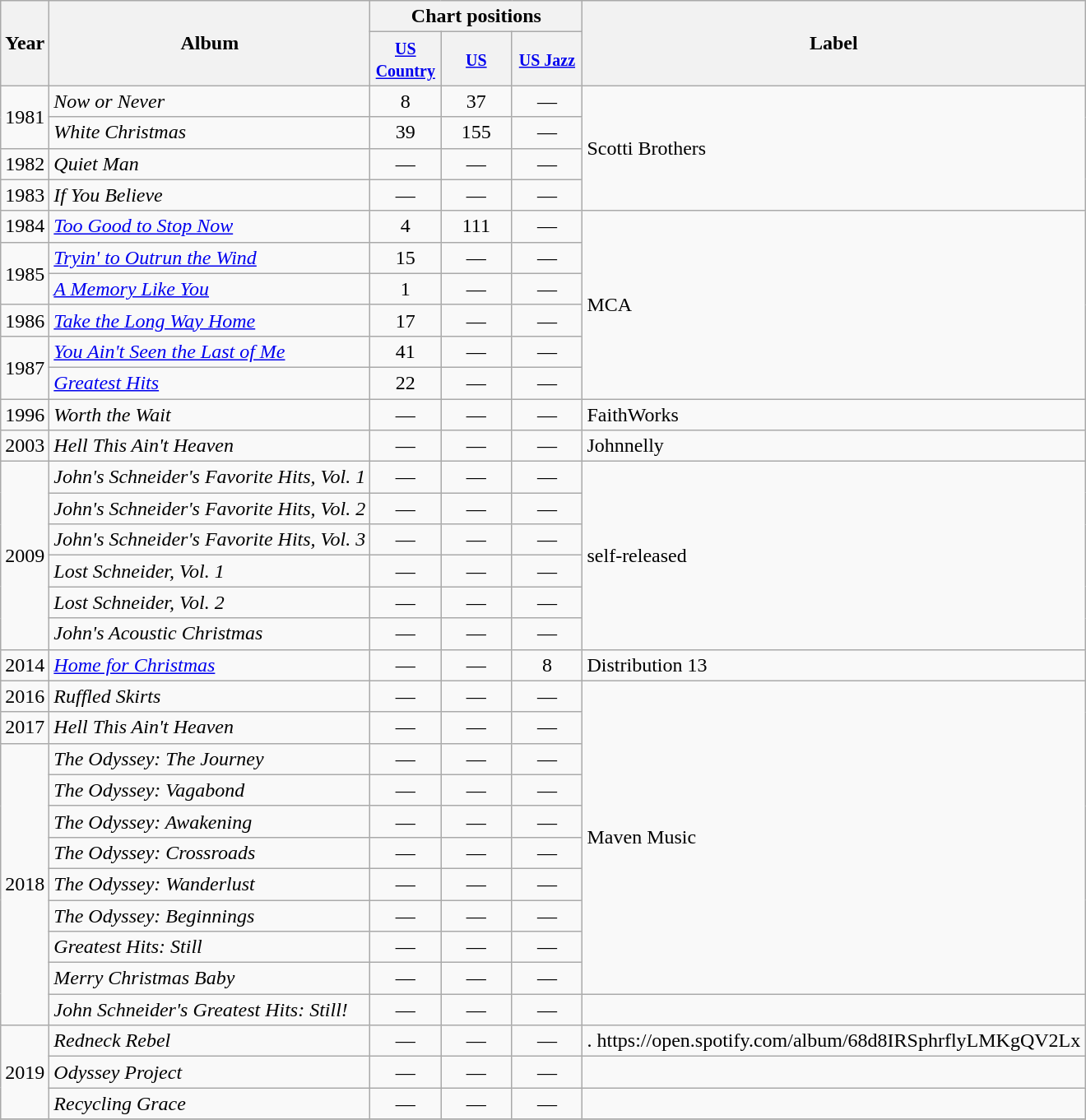<table class="wikitable">
<tr>
<th rowspan="2">Year</th>
<th rowspan="2">Album</th>
<th colspan="3">Chart positions</th>
<th rowspan="2">Label</th>
</tr>
<tr>
<th width="50"><small><a href='#'>US Country</a></small></th>
<th width="50"><small><a href='#'>US</a></small></th>
<th width="50"><small><a href='#'>US Jazz</a></small></th>
</tr>
<tr>
<td rowspan="2">1981</td>
<td><em>Now or Never</em></td>
<td align="center">8</td>
<td align="center">37</td>
<td align="center">—</td>
<td rowspan="4">Scotti Brothers</td>
</tr>
<tr>
<td><em>White Christmas</em></td>
<td align="center">39</td>
<td align="center">155</td>
<td align="center">—</td>
</tr>
<tr>
<td>1982</td>
<td><em>Quiet Man</em></td>
<td align="center">—</td>
<td align="center">—</td>
<td align="center">—</td>
</tr>
<tr>
<td>1983</td>
<td><em>If You Believe</em></td>
<td align="center">—</td>
<td align="center">—</td>
<td align="center">—</td>
</tr>
<tr>
<td>1984</td>
<td><em><a href='#'>Too Good to Stop Now</a></em></td>
<td align="center">4</td>
<td align="center">111</td>
<td align="center">—</td>
<td rowspan="6">MCA</td>
</tr>
<tr>
<td rowspan="2">1985</td>
<td><em><a href='#'>Tryin' to Outrun the Wind</a></em></td>
<td align="center">15</td>
<td align="center">—</td>
<td align="center">—</td>
</tr>
<tr>
<td><em><a href='#'>A Memory Like You</a></em></td>
<td align="center">1</td>
<td align="center">—</td>
<td align="center">—</td>
</tr>
<tr>
<td>1986</td>
<td><em><a href='#'>Take the Long Way Home</a></em></td>
<td align="center">17</td>
<td align="center">—</td>
<td align="center">—</td>
</tr>
<tr>
<td rowspan="2">1987</td>
<td><em><a href='#'>You Ain't Seen the Last of Me</a></em></td>
<td align="center">41</td>
<td align="center">—</td>
<td align="center">—</td>
</tr>
<tr>
<td><em><a href='#'>Greatest Hits</a></em></td>
<td align="center">22</td>
<td align="center">—</td>
<td align="center">—</td>
</tr>
<tr>
<td>1996</td>
<td><em>Worth the Wait</em></td>
<td align="center">—</td>
<td align="center">—</td>
<td align="center">—</td>
<td>FaithWorks</td>
</tr>
<tr>
<td>2003</td>
<td><em>Hell This Ain't Heaven</em></td>
<td align="center">—</td>
<td align="center">—</td>
<td align="center">—</td>
<td>Johnnelly</td>
</tr>
<tr>
<td rowspan="6">2009</td>
<td><em>John's Schneider's Favorite Hits, Vol. 1</em></td>
<td align="center">—</td>
<td align="center">—</td>
<td align="center">—</td>
<td rowspan="6">self-released</td>
</tr>
<tr>
<td><em>John's Schneider's Favorite Hits, Vol. 2</em></td>
<td align="center">—</td>
<td align="center">—</td>
<td align="center">—</td>
</tr>
<tr>
<td><em>John's Schneider's Favorite Hits, Vol. 3</em></td>
<td align="center">—</td>
<td align="center">—</td>
<td align="center">—</td>
</tr>
<tr>
<td><em>Lost Schneider, Vol. 1</em></td>
<td align="center">—</td>
<td align="center">—</td>
<td align="center">—</td>
</tr>
<tr>
<td><em>Lost Schneider, Vol. 2</em></td>
<td align="center">—</td>
<td align="center">—</td>
<td align="center">—</td>
</tr>
<tr>
<td><em>John's Acoustic Christmas</em></td>
<td align="center">—</td>
<td align="center">—</td>
<td align="center">—</td>
</tr>
<tr>
<td>2014</td>
<td><em><a href='#'>Home for Christmas</a></em> </td>
<td align="center">—</td>
<td align="center">—</td>
<td align="center">8</td>
<td>Distribution 13</td>
</tr>
<tr>
<td>2016</td>
<td><em>Ruffled Skirts</em></td>
<td align="center">—</td>
<td align="center">—</td>
<td align="center">—</td>
<td rowspan="10">Maven Music</td>
</tr>
<tr>
<td>2017</td>
<td><em>Hell This Ain't Heaven</em></td>
<td align="center">—</td>
<td align="center">—</td>
<td align="center">—</td>
</tr>
<tr>
<td rowspan="9">2018</td>
<td><em>The Odyssey: The Journey</em></td>
<td align="center">—</td>
<td align="center">—</td>
<td align="center">—</td>
</tr>
<tr>
<td><em>The Odyssey: Vagabond</em></td>
<td align="center">—</td>
<td align="center">—</td>
<td align="center">—</td>
</tr>
<tr>
<td><em>The Odyssey: Awakening</em></td>
<td align="center">—</td>
<td align="center">—</td>
<td align="center">—</td>
</tr>
<tr>
<td><em>The Odyssey: Crossroads</em></td>
<td align="center">—</td>
<td align="center">—</td>
<td align="center">—</td>
</tr>
<tr>
<td><em>The Odyssey: Wanderlust</em></td>
<td align="center">—</td>
<td align="center">—</td>
<td align="center">—</td>
</tr>
<tr>
<td><em>The Odyssey: Beginnings</em></td>
<td align="center">—</td>
<td align="center">—</td>
<td align="center">—</td>
</tr>
<tr>
<td><em>Greatest Hits: Still</em></td>
<td align="center">—</td>
<td align="center">—</td>
<td align="center">—</td>
</tr>
<tr>
<td><em>Merry Christmas Baby</em></td>
<td align="center">—</td>
<td align="center">—</td>
<td align="center">—</td>
</tr>
<tr>
<td><em>John Schneider's Greatest Hits: Still!</em></td>
<td align="center">—</td>
<td align="center">—</td>
<td align="center">—</td>
<td></td>
</tr>
<tr>
<td rowspan="3">2019</td>
<td><em>Redneck Rebel</em></td>
<td align="center">—</td>
<td align="center">—</td>
<td align="center">—</td>
<td>. https://open.spotify.com/album/68d8IRSphrflyLMKgQV2Lx</td>
</tr>
<tr>
<td><em>Odyssey Project</em></td>
<td align="center">—</td>
<td align="center">—</td>
<td align="center">—</td>
</tr>
<tr>
<td><em>Recycling Grace</em></td>
<td align="center">—</td>
<td align="center">—</td>
<td align="center">—</td>
<td></td>
</tr>
<tr>
</tr>
</table>
